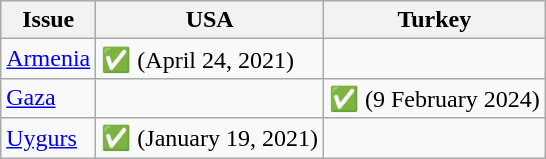<table class="wikitable">
<tr>
<th>Issue</th>
<th>USA</th>
<th>Turkey</th>
</tr>
<tr>
<td><a href='#'>Armenia</a></td>
<td>✅ (April 24, 2021)</td>
<td></td>
</tr>
<tr>
<td><a href='#'>Gaza</a></td>
<td></td>
<td>✅ (9 February 2024)</td>
</tr>
<tr>
<td><a href='#'>Uygurs</a></td>
<td>✅ (January 19, 2021)</td>
<td></td>
</tr>
</table>
